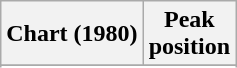<table class="wikitable sortable">
<tr>
<th align="left">Chart (1980)</th>
<th style="text-align:center;">Peak<br>position</th>
</tr>
<tr>
</tr>
<tr>
</tr>
<tr>
</tr>
<tr>
</tr>
<tr>
</tr>
</table>
